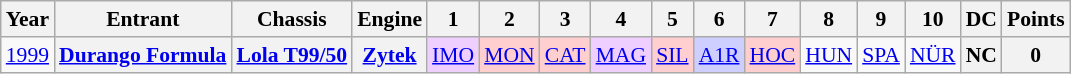<table class="wikitable" style="text-align:center; font-size:90%">
<tr>
<th>Year</th>
<th>Entrant</th>
<th>Chassis</th>
<th>Engine</th>
<th>1</th>
<th>2</th>
<th>3</th>
<th>4</th>
<th>5</th>
<th>6</th>
<th>7</th>
<th>8</th>
<th>9</th>
<th>10</th>
<th>DC</th>
<th>Points</th>
</tr>
<tr>
<td><a href='#'>1999</a></td>
<th><a href='#'>Durango Formula</a></th>
<th><a href='#'>Lola T99/50</a></th>
<th><a href='#'>Zytek</a></th>
<td style="background:#EFCFFF;"><a href='#'>IMO</a><br></td>
<td style="background:#FFCFCF;"><a href='#'>MON</a><br></td>
<td style="background:#FFCFCF;"><a href='#'>CAT</a><br></td>
<td style="background:#EFCFFF;"><a href='#'>MAG</a><br></td>
<td style="background:#FFCFCF;"><a href='#'>SIL</a><br></td>
<td style="background:#CFCFFF;"><a href='#'>A1R</a><br></td>
<td style="background:#FFCFCF;"><a href='#'>HOC</a><br></td>
<td><a href='#'>HUN</a></td>
<td><a href='#'>SPA</a></td>
<td><a href='#'>NÜR</a></td>
<th>NC</th>
<th>0</th>
</tr>
</table>
